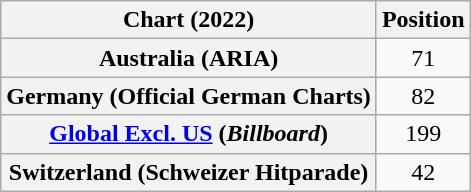<table class="wikitable sortable plainrowheaders" style="text-align:center">
<tr>
<th scope="col">Chart (2022)</th>
<th scope="col">Position</th>
</tr>
<tr>
<th scope="row">Australia (ARIA)</th>
<td>71</td>
</tr>
<tr>
<th scope="row">Germany (Official German Charts)</th>
<td>82</td>
</tr>
<tr>
<th scope="row"><a href='#'>Global Excl. US</a> (<em>Billboard</em>)</th>
<td>199</td>
</tr>
<tr>
<th scope="row">Switzerland (Schweizer Hitparade)</th>
<td>42</td>
</tr>
</table>
